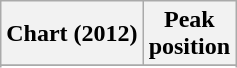<table class="wikitable sortable plainrowheaders">
<tr>
<th>Chart (2012)</th>
<th>Peak<br>position</th>
</tr>
<tr>
</tr>
<tr>
</tr>
<tr>
</tr>
<tr>
</tr>
<tr>
</tr>
</table>
